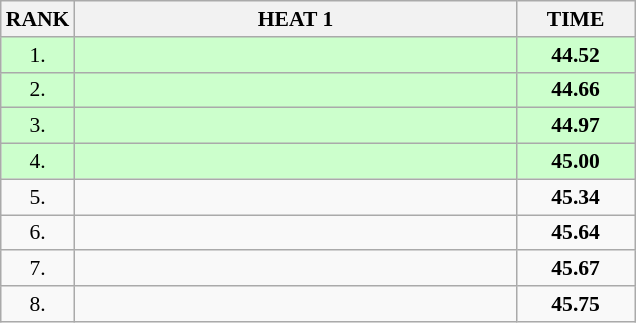<table class="wikitable" style="border-collapse: collapse; font-size: 90%;">
<tr>
<th>RANK</th>
<th style="width: 20em">HEAT 1</th>
<th style="width: 5em">TIME</th>
</tr>
<tr style="background:#ccffcc;">
<td align="center">1.</td>
<td></td>
<td align="center"><strong>44.52</strong></td>
</tr>
<tr style="background:#ccffcc;">
<td align="center">2.</td>
<td></td>
<td align="center"><strong>44.66</strong></td>
</tr>
<tr style="background:#ccffcc;">
<td align="center">3.</td>
<td></td>
<td align="center"><strong>44.97</strong></td>
</tr>
<tr style="background:#ccffcc;">
<td align="center">4.</td>
<td></td>
<td align="center"><strong>45.00</strong></td>
</tr>
<tr>
<td align="center">5.</td>
<td></td>
<td align="center"><strong>45.34</strong></td>
</tr>
<tr>
<td align="center">6.</td>
<td></td>
<td align="center"><strong>45.64</strong></td>
</tr>
<tr>
<td align="center">7.</td>
<td></td>
<td align="center"><strong>45.67</strong></td>
</tr>
<tr>
<td align="center">8.</td>
<td></td>
<td align="center"><strong>45.75</strong></td>
</tr>
</table>
